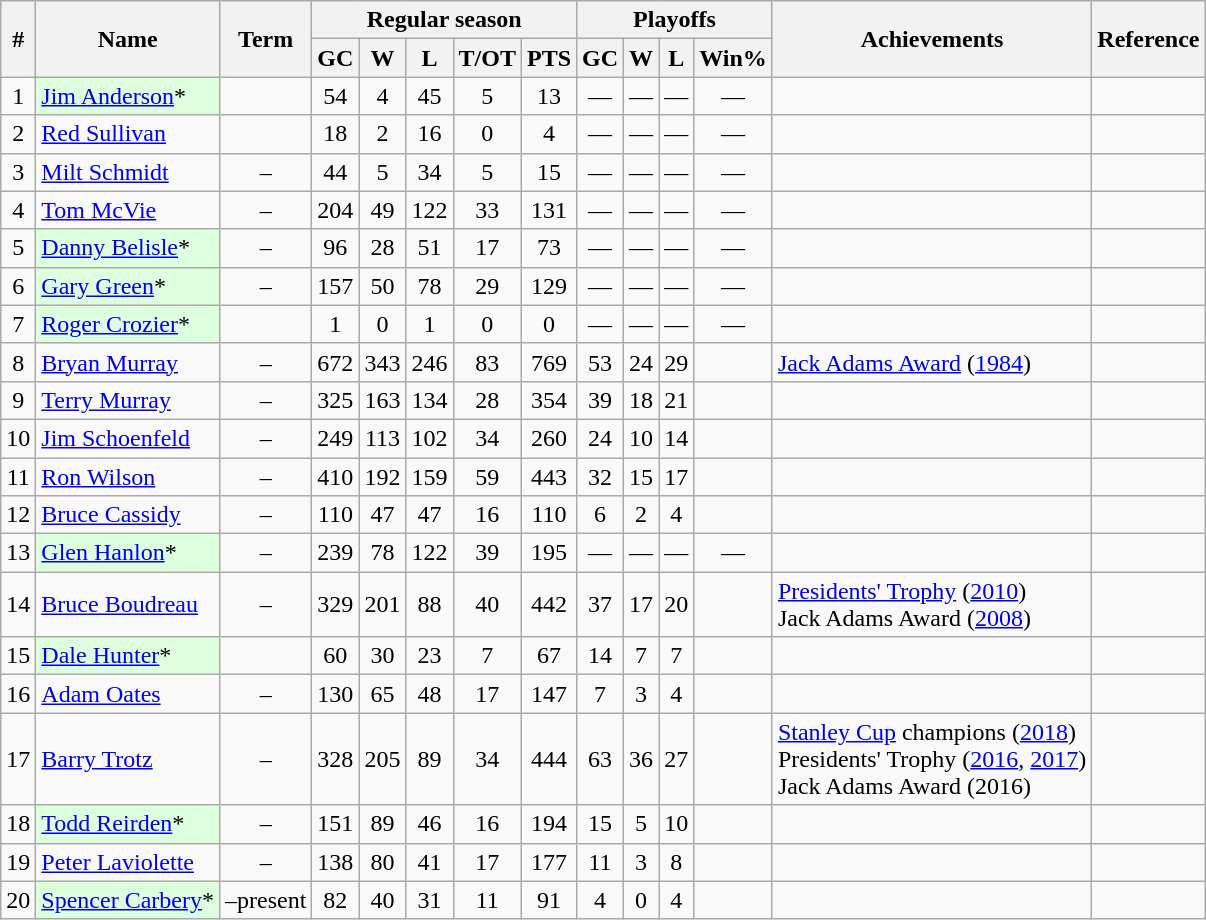<table class="wikitable" style="text-align:center">
<tr>
<th rowspan="2">#</th>
<th rowspan="2">Name</th>
<th rowspan="2">Term</th>
<th colspan="5">Regular season</th>
<th colspan="4">Playoffs</th>
<th rowspan="2">Achievements</th>
<th rowspan="2">Reference</th>
</tr>
<tr>
<th>GC</th>
<th>W</th>
<th>L</th>
<th>T/OT</th>
<th>PTS</th>
<th>GC</th>
<th>W</th>
<th>L</th>
<th>Win%</th>
</tr>
<tr>
<td>1</td>
<td style="text-align:left; background-color:#ddffdd"><a href='#'>Jim Anderson</a>*</td>
<td></td>
<td>54</td>
<td>4</td>
<td>45</td>
<td>5</td>
<td>13</td>
<td>—</td>
<td>—</td>
<td>—</td>
<td>—</td>
<td align=left></td>
<td></td>
</tr>
<tr>
<td>2</td>
<td align=left><a href='#'>Red Sullivan</a></td>
<td></td>
<td>18</td>
<td>2</td>
<td>16</td>
<td>0</td>
<td>4</td>
<td>—</td>
<td>—</td>
<td>—</td>
<td>—</td>
<td align=left></td>
<td></td>
</tr>
<tr>
<td>3</td>
<td align=left><a href='#'>Milt Schmidt</a></td>
<td>–</td>
<td>44</td>
<td>5</td>
<td>34</td>
<td>5</td>
<td>15</td>
<td>—</td>
<td>—</td>
<td>—</td>
<td>—</td>
<td align=left></td>
<td></td>
</tr>
<tr>
<td>4</td>
<td align=left><a href='#'>Tom McVie</a></td>
<td>–</td>
<td>204</td>
<td>49</td>
<td>122</td>
<td>33</td>
<td>131</td>
<td>—</td>
<td>—</td>
<td>—</td>
<td>—</td>
<td align=left></td>
<td></td>
</tr>
<tr>
<td>5</td>
<td style="text-align:left; background-color:#ddffdd"><a href='#'>Danny Belisle</a>*</td>
<td>–</td>
<td>96</td>
<td>28</td>
<td>51</td>
<td>17</td>
<td>73</td>
<td>—</td>
<td>—</td>
<td>—</td>
<td>—</td>
<td align=left></td>
<td></td>
</tr>
<tr>
<td>6</td>
<td style="text-align:left; background-color:#ddffdd"><a href='#'>Gary Green</a>*</td>
<td>–</td>
<td>157</td>
<td>50</td>
<td>78</td>
<td>29</td>
<td>129</td>
<td>—</td>
<td>—</td>
<td>—</td>
<td>—</td>
<td align=left></td>
<td></td>
</tr>
<tr>
<td>7</td>
<td style="text-align:left; background-color:#ddffdd"><a href='#'>Roger Crozier</a>*</td>
<td></td>
<td>1</td>
<td>0</td>
<td>1</td>
<td>0</td>
<td>0</td>
<td>—</td>
<td>—</td>
<td>—</td>
<td>—</td>
<td align=left></td>
<td></td>
</tr>
<tr>
<td>8</td>
<td align=left><a href='#'>Bryan Murray</a></td>
<td>–</td>
<td>672</td>
<td>343</td>
<td>246</td>
<td>83</td>
<td>769</td>
<td>53</td>
<td>24</td>
<td>29</td>
<td></td>
<td align=left><a href='#'>Jack Adams Award</a> (<a href='#'>1984</a>)</td>
<td></td>
</tr>
<tr>
<td>9</td>
<td align=left><a href='#'>Terry Murray</a></td>
<td>–</td>
<td>325</td>
<td>163</td>
<td>134</td>
<td>28</td>
<td>354</td>
<td>39</td>
<td>18</td>
<td>21</td>
<td></td>
<td align=left></td>
<td></td>
</tr>
<tr>
<td>10</td>
<td align=left><a href='#'>Jim Schoenfeld</a></td>
<td>–</td>
<td>249</td>
<td>113</td>
<td>102</td>
<td>34</td>
<td>260</td>
<td>24</td>
<td>10</td>
<td>14</td>
<td></td>
<td align=left></td>
<td></td>
</tr>
<tr>
<td>11</td>
<td align=left><a href='#'>Ron Wilson</a></td>
<td>–</td>
<td>410</td>
<td>192</td>
<td>159</td>
<td>59</td>
<td>443</td>
<td>32</td>
<td>15</td>
<td>17</td>
<td></td>
<td align=left></td>
<td></td>
</tr>
<tr>
<td>12</td>
<td align=left><a href='#'>Bruce Cassidy</a></td>
<td>–</td>
<td>110</td>
<td>47</td>
<td>47</td>
<td>16</td>
<td>110</td>
<td>6</td>
<td>2</td>
<td>4</td>
<td></td>
<td align=left></td>
<td></td>
</tr>
<tr>
<td>13</td>
<td style="text-align:left; background-color:#ddffdd"><a href='#'>Glen Hanlon</a>*</td>
<td>–</td>
<td>239</td>
<td>78</td>
<td>122</td>
<td>39</td>
<td>195</td>
<td>—</td>
<td>—</td>
<td>—</td>
<td>—</td>
<td align=left></td>
<td></td>
</tr>
<tr>
<td>14</td>
<td align=left><a href='#'>Bruce Boudreau</a></td>
<td>–</td>
<td>329</td>
<td>201</td>
<td>88</td>
<td>40</td>
<td>442</td>
<td>37</td>
<td>17</td>
<td>20</td>
<td></td>
<td align=left><a href='#'>Presidents' Trophy</a> (<a href='#'>2010</a>)<br>Jack Adams Award (<a href='#'>2008</a>)</td>
<td></td>
</tr>
<tr>
<td>15</td>
<td style="text-align:left; background-color:#ddffdd"><a href='#'>Dale Hunter</a>*</td>
<td></td>
<td>60</td>
<td>30</td>
<td>23</td>
<td>7</td>
<td>67</td>
<td>14</td>
<td>7</td>
<td>7</td>
<td></td>
<td align=left></td>
<td></td>
</tr>
<tr>
<td>16</td>
<td align=left><a href='#'>Adam Oates</a></td>
<td>–</td>
<td>130</td>
<td>65</td>
<td>48</td>
<td>17</td>
<td>147</td>
<td>7</td>
<td>3</td>
<td>4</td>
<td></td>
<td align=left></td>
<td></td>
</tr>
<tr>
<td>17</td>
<td align=left><a href='#'>Barry Trotz</a></td>
<td>–</td>
<td>328</td>
<td>205</td>
<td>89</td>
<td>34</td>
<td>444</td>
<td>63</td>
<td>36</td>
<td>27</td>
<td></td>
<td align=left><a href='#'>Stanley Cup</a> champions (<a href='#'>2018</a>)<br>Presidents' Trophy (<a href='#'>2016</a>, <a href='#'>2017</a>)<br>Jack Adams Award (2016)</td>
<td></td>
</tr>
<tr>
<td>18</td>
<td style="text-align:left; background-color:#ddffdd"><a href='#'>Todd Reirden</a>*</td>
<td>–</td>
<td>151</td>
<td>89</td>
<td>46</td>
<td>16</td>
<td>194</td>
<td>15</td>
<td>5</td>
<td>10</td>
<td></td>
<td align=left></td>
<td></td>
</tr>
<tr>
<td>19</td>
<td align=left><a href='#'>Peter Laviolette</a></td>
<td>–</td>
<td>138</td>
<td>80</td>
<td>41</td>
<td>17</td>
<td>177</td>
<td>11</td>
<td>3</td>
<td>8</td>
<td></td>
<td align=left></td>
<td></td>
</tr>
<tr>
<td>20</td>
<td style="text-align:left; background-color:#ddffdd"><a href='#'>Spencer Carbery</a>*</td>
<td>–present</td>
<td>82</td>
<td>40</td>
<td>31</td>
<td>11</td>
<td>91</td>
<td>4</td>
<td>0</td>
<td>4</td>
<td></td>
<td align=left></td>
<td></td>
</tr>
</table>
